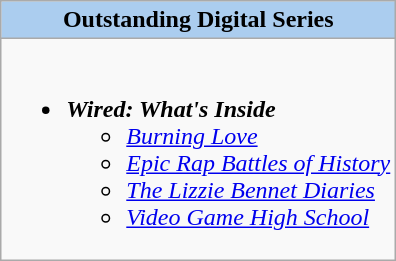<table class=wikitable style="width="100%">
<tr>
<th colspan="2" style="background:#abcdef;">Outstanding Digital Series</th>
</tr>
<tr>
<td colspan="2" style="vertical-align:top;"><br><ul><li><strong><em>Wired: What's Inside</em></strong><ul><li><em><a href='#'>Burning Love</a></em></li><li><em><a href='#'>Epic Rap Battles of History</a></em></li><li><em><a href='#'>The Lizzie Bennet Diaries</a></em></li><li><em><a href='#'>Video Game High School</a></em></li></ul></li></ul></td>
</tr>
</table>
